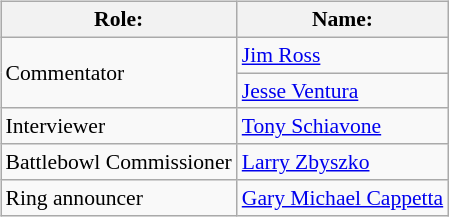<table class=wikitable style="font-size:90%; margin: 0.5em 0 0.5em 1em; float: right; clear: right;">
<tr>
<th>Role:</th>
<th>Name:</th>
</tr>
<tr>
<td rowspan=2>Commentator</td>
<td><a href='#'>Jim Ross</a></td>
</tr>
<tr>
<td><a href='#'>Jesse Ventura</a></td>
</tr>
<tr>
<td>Interviewer</td>
<td><a href='#'>Tony Schiavone</a></td>
</tr>
<tr>
<td>Battlebowl Commissioner</td>
<td><a href='#'>Larry Zbyszko</a></td>
</tr>
<tr>
<td>Ring announcer</td>
<td><a href='#'>Gary Michael Cappetta</a></td>
</tr>
</table>
